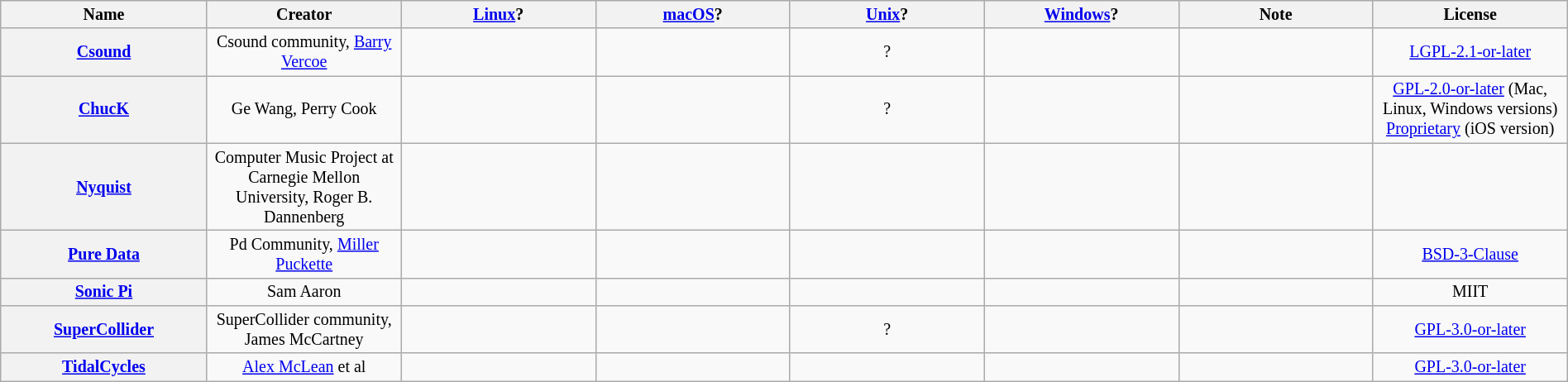<table class="wikitable sortable" style="width: 100%; table-layout: fixed; font-size: smaller; text-align: center;">
<tr style="background: #ececec">
<th style="width:12em">Name</th>
<th>Creator</th>
<th><a href='#'>Linux</a>?</th>
<th><a href='#'>macOS</a>?</th>
<th><a href='#'>Unix</a>?</th>
<th><a href='#'>Windows</a>?</th>
<th>Note</th>
<th>License</th>
</tr>
<tr>
<th><a href='#'>Csound</a></th>
<td>Csound community, <a href='#'>Barry Vercoe</a></td>
<td></td>
<td></td>
<td>?</td>
<td></td>
<td></td>
<td><a href='#'>LGPL-2.1-or-later</a></td>
</tr>
<tr>
<th><a href='#'>ChucK</a></th>
<td>Ge Wang, Perry Cook</td>
<td></td>
<td></td>
<td>?</td>
<td></td>
<td></td>
<td><a href='#'>GPL-2.0-or-later</a> (Mac, Linux, Windows versions)<br><a href='#'>Proprietary</a> (iOS version)</td>
</tr>
<tr>
<th><a href='#'>Nyquist</a></th>
<td>Computer Music Project at Carnegie Mellon University, Roger B. Dannenberg</td>
<td></td>
<td></td>
<td></td>
<td></td>
<td></td>
<td></td>
</tr>
<tr>
<th><a href='#'>Pure Data</a></th>
<td>Pd Community, <a href='#'>Miller Puckette</a></td>
<td></td>
<td></td>
<td></td>
<td></td>
<td></td>
<td><a href='#'>BSD-3-Clause</a></td>
</tr>
<tr>
<th><a href='#'>Sonic Pi</a></th>
<td>Sam Aaron</td>
<td></td>
<td></td>
<td></td>
<td></td>
<td></td>
<td>MIIT</td>
</tr>
<tr>
<th><a href='#'>SuperCollider</a></th>
<td>SuperCollider community, James McCartney</td>
<td></td>
<td></td>
<td>?</td>
<td></td>
<td></td>
<td><a href='#'>GPL-3.0-or-later</a></td>
</tr>
<tr>
<th><a href='#'>TidalCycles</a></th>
<td><a href='#'>Alex McLean</a> et al</td>
<td></td>
<td></td>
<td></td>
<td></td>
<td></td>
<td><a href='#'>GPL-3.0-or-later</a></td>
</tr>
</table>
